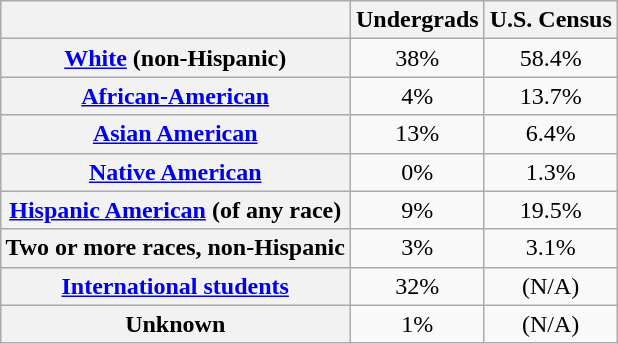<table style="text-align:center; float:right; margin-left:1em; margin:auto;"  class="wikitable">
<tr>
<th></th>
<th>Undergrads</th>
<th>U.S. Census</th>
</tr>
<tr>
<th><a href='#'>White</a> (non-Hispanic)</th>
<td>38%</td>
<td>58.4%</td>
</tr>
<tr>
<th><a href='#'>African-American</a></th>
<td>4%</td>
<td>13.7%</td>
</tr>
<tr>
<th><a href='#'>Asian American</a></th>
<td>13%</td>
<td>6.4%</td>
</tr>
<tr>
<th><a href='#'>Native American</a></th>
<td>0%</td>
<td>1.3%</td>
</tr>
<tr>
<th><a href='#'>Hispanic American</a> (of any race)</th>
<td>9%</td>
<td>19.5%</td>
</tr>
<tr>
<th>Two or more races, non-Hispanic</th>
<td>3%</td>
<td>3.1%</td>
</tr>
<tr>
<th><a href='#'>International students</a></th>
<td>32%</td>
<td>(N/A)</td>
</tr>
<tr>
<th>Unknown</th>
<td>1%</td>
<td>(N/A)</td>
</tr>
</table>
